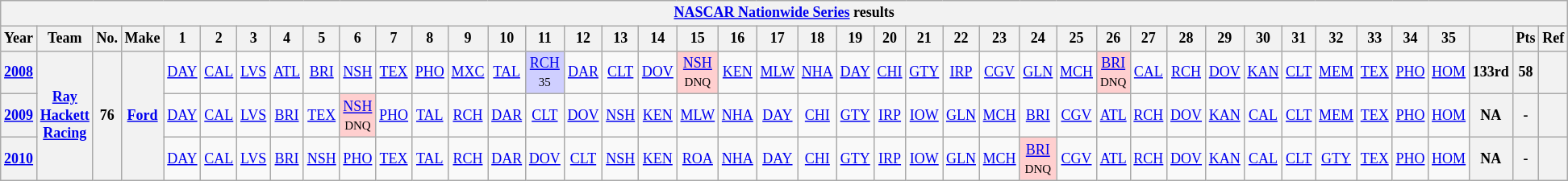<table class="wikitable" style="text-align:center; font-size:75%">
<tr>
<th colspan=42><a href='#'>NASCAR Nationwide Series</a> results</th>
</tr>
<tr>
<th>Year</th>
<th>Team</th>
<th>No.</th>
<th>Make</th>
<th>1</th>
<th>2</th>
<th>3</th>
<th>4</th>
<th>5</th>
<th>6</th>
<th>7</th>
<th>8</th>
<th>9</th>
<th>10</th>
<th>11</th>
<th>12</th>
<th>13</th>
<th>14</th>
<th>15</th>
<th>16</th>
<th>17</th>
<th>18</th>
<th>19</th>
<th>20</th>
<th>21</th>
<th>22</th>
<th>23</th>
<th>24</th>
<th>25</th>
<th>26</th>
<th>27</th>
<th>28</th>
<th>29</th>
<th>30</th>
<th>31</th>
<th>32</th>
<th>33</th>
<th>34</th>
<th>35</th>
<th></th>
<th>Pts</th>
<th>Ref</th>
</tr>
<tr>
<th><a href='#'>2008</a></th>
<th rowspan=3><a href='#'>Ray Hackett Racing</a></th>
<th rowspan=3>76</th>
<th rowspan=3><a href='#'>Ford</a></th>
<td><a href='#'>DAY</a></td>
<td><a href='#'>CAL</a></td>
<td><a href='#'>LVS</a></td>
<td><a href='#'>ATL</a></td>
<td><a href='#'>BRI</a></td>
<td><a href='#'>NSH</a></td>
<td><a href='#'>TEX</a></td>
<td><a href='#'>PHO</a></td>
<td><a href='#'>MXC</a></td>
<td><a href='#'>TAL</a></td>
<td style="background:#CFCFFF;"><a href='#'>RCH</a><br><small>35</small></td>
<td><a href='#'>DAR</a></td>
<td><a href='#'>CLT</a></td>
<td><a href='#'>DOV</a></td>
<td style="background:#FFCFCF;"><a href='#'>NSH</a><br><small>DNQ</small></td>
<td><a href='#'>KEN</a></td>
<td><a href='#'>MLW</a></td>
<td><a href='#'>NHA</a></td>
<td><a href='#'>DAY</a></td>
<td><a href='#'>CHI</a></td>
<td><a href='#'>GTY</a></td>
<td><a href='#'>IRP</a></td>
<td><a href='#'>CGV</a></td>
<td><a href='#'>GLN</a></td>
<td><a href='#'>MCH</a></td>
<td style="background:#FFCFCF;"><a href='#'>BRI</a><br><small>DNQ</small></td>
<td><a href='#'>CAL</a></td>
<td><a href='#'>RCH</a></td>
<td><a href='#'>DOV</a></td>
<td><a href='#'>KAN</a></td>
<td><a href='#'>CLT</a></td>
<td><a href='#'>MEM</a></td>
<td><a href='#'>TEX</a></td>
<td><a href='#'>PHO</a></td>
<td><a href='#'>HOM</a></td>
<th>133rd</th>
<th>58</th>
<th></th>
</tr>
<tr>
<th><a href='#'>2009</a></th>
<td><a href='#'>DAY</a></td>
<td><a href='#'>CAL</a></td>
<td><a href='#'>LVS</a></td>
<td><a href='#'>BRI</a></td>
<td><a href='#'>TEX</a></td>
<td style="background:#FFCFCF;"><a href='#'>NSH</a><br><small>DNQ</small></td>
<td><a href='#'>PHO</a></td>
<td><a href='#'>TAL</a></td>
<td><a href='#'>RCH</a></td>
<td><a href='#'>DAR</a></td>
<td><a href='#'>CLT</a></td>
<td><a href='#'>DOV</a></td>
<td><a href='#'>NSH</a></td>
<td><a href='#'>KEN</a></td>
<td><a href='#'>MLW</a></td>
<td><a href='#'>NHA</a></td>
<td><a href='#'>DAY</a></td>
<td><a href='#'>CHI</a></td>
<td><a href='#'>GTY</a></td>
<td><a href='#'>IRP</a></td>
<td><a href='#'>IOW</a></td>
<td><a href='#'>GLN</a></td>
<td><a href='#'>MCH</a></td>
<td><a href='#'>BRI</a></td>
<td><a href='#'>CGV</a></td>
<td><a href='#'>ATL</a></td>
<td><a href='#'>RCH</a></td>
<td><a href='#'>DOV</a></td>
<td><a href='#'>KAN</a></td>
<td><a href='#'>CAL</a></td>
<td><a href='#'>CLT</a></td>
<td><a href='#'>MEM</a></td>
<td><a href='#'>TEX</a></td>
<td><a href='#'>PHO</a></td>
<td><a href='#'>HOM</a></td>
<th>NA</th>
<th>-</th>
<th></th>
</tr>
<tr>
<th><a href='#'>2010</a></th>
<td><a href='#'>DAY</a></td>
<td><a href='#'>CAL</a></td>
<td><a href='#'>LVS</a></td>
<td><a href='#'>BRI</a></td>
<td><a href='#'>NSH</a></td>
<td><a href='#'>PHO</a></td>
<td><a href='#'>TEX</a></td>
<td><a href='#'>TAL</a></td>
<td><a href='#'>RCH</a></td>
<td><a href='#'>DAR</a></td>
<td><a href='#'>DOV</a></td>
<td><a href='#'>CLT</a></td>
<td><a href='#'>NSH</a></td>
<td><a href='#'>KEN</a></td>
<td><a href='#'>ROA</a></td>
<td><a href='#'>NHA</a></td>
<td><a href='#'>DAY</a></td>
<td><a href='#'>CHI</a></td>
<td><a href='#'>GTY</a></td>
<td><a href='#'>IRP</a></td>
<td><a href='#'>IOW</a></td>
<td><a href='#'>GLN</a></td>
<td><a href='#'>MCH</a></td>
<td style="background:#FFCFCF;"><a href='#'>BRI</a><br><small>DNQ</small></td>
<td><a href='#'>CGV</a></td>
<td><a href='#'>ATL</a></td>
<td><a href='#'>RCH</a></td>
<td><a href='#'>DOV</a></td>
<td><a href='#'>KAN</a></td>
<td><a href='#'>CAL</a></td>
<td><a href='#'>CLT</a></td>
<td><a href='#'>GTY</a></td>
<td><a href='#'>TEX</a></td>
<td><a href='#'>PHO</a></td>
<td><a href='#'>HOM</a></td>
<th>NA</th>
<th>-</th>
<th></th>
</tr>
</table>
